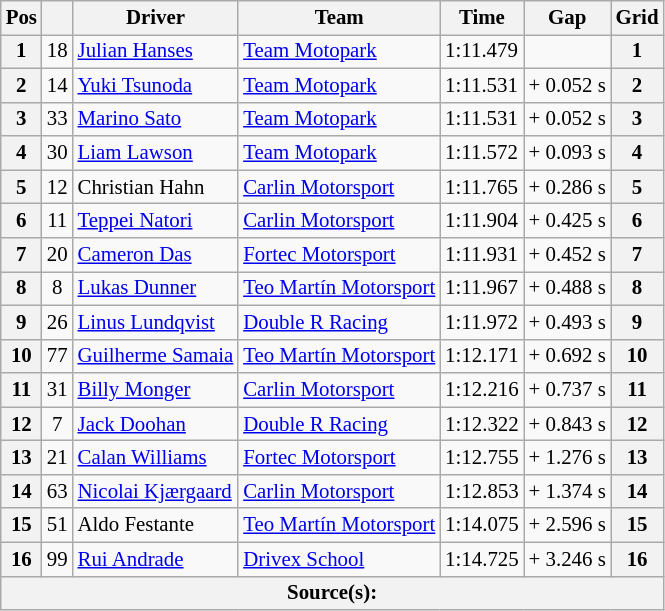<table class="wikitable" style="font-size: 87%;">
<tr>
<th>Pos</th>
<th></th>
<th>Driver</th>
<th>Team</th>
<th>Time</th>
<th>Gap</th>
<th>Grid</th>
</tr>
<tr>
<th>1</th>
<td align="center">18</td>
<td> <a href='#'>Julian Hanses</a></td>
<td><a href='#'>Team Motopark</a></td>
<td>1:11.479</td>
<td></td>
<th>1</th>
</tr>
<tr>
<th>2</th>
<td align="center">14</td>
<td> <a href='#'>Yuki Tsunoda</a></td>
<td><a href='#'>Team Motopark</a></td>
<td>1:11.531</td>
<td>+ 0.052 s</td>
<th>2</th>
</tr>
<tr>
<th>3</th>
<td align="center">33</td>
<td> <a href='#'>Marino Sato</a></td>
<td><a href='#'>Team Motopark</a></td>
<td>1:11.531</td>
<td>+ 0.052 s</td>
<th>3</th>
</tr>
<tr>
<th>4</th>
<td align="center">30</td>
<td> <a href='#'>Liam Lawson</a></td>
<td><a href='#'>Team Motopark</a></td>
<td>1:11.572</td>
<td>+ 0.093 s</td>
<th>4</th>
</tr>
<tr>
<th>5</th>
<td align="center">12</td>
<td> Christian Hahn</td>
<td><a href='#'>Carlin Motorsport</a></td>
<td>1:11.765</td>
<td>+ 0.286 s</td>
<th>5</th>
</tr>
<tr>
<th>6</th>
<td align="center">11</td>
<td> <a href='#'>Teppei Natori</a></td>
<td><a href='#'>Carlin Motorsport</a></td>
<td>1:11.904</td>
<td>+ 0.425 s</td>
<th>6</th>
</tr>
<tr>
<th>7</th>
<td align="center">20</td>
<td> <a href='#'>Cameron Das</a></td>
<td><a href='#'>Fortec Motorsport</a></td>
<td>1:11.931</td>
<td>+ 0.452 s</td>
<th>7</th>
</tr>
<tr>
<th>8</th>
<td align="center">8</td>
<td> <a href='#'>Lukas Dunner</a></td>
<td><a href='#'>Teo Martín Motorsport</a></td>
<td>1:11.967</td>
<td>+ 0.488 s</td>
<th>8</th>
</tr>
<tr>
<th>9</th>
<td align="center">26</td>
<td> <a href='#'>Linus Lundqvist</a></td>
<td><a href='#'>Double R Racing</a></td>
<td>1:11.972</td>
<td>+ 0.493 s</td>
<th>9</th>
</tr>
<tr>
<th>10</th>
<td align="center">77</td>
<td> <a href='#'>Guilherme Samaia</a></td>
<td><a href='#'>Teo Martín Motorsport</a></td>
<td>1:12.171</td>
<td>+ 0.692 s</td>
<th>10</th>
</tr>
<tr>
<th>11</th>
<td align="center">31</td>
<td> <a href='#'>Billy Monger</a></td>
<td><a href='#'>Carlin Motorsport</a></td>
<td>1:12.216</td>
<td>+ 0.737 s</td>
<th>11</th>
</tr>
<tr>
<th>12</th>
<td align="center">7</td>
<td> <a href='#'>Jack Doohan</a></td>
<td><a href='#'>Double R Racing</a></td>
<td>1:12.322</td>
<td>+ 0.843 s</td>
<th>12</th>
</tr>
<tr>
<th>13</th>
<td align="center">21</td>
<td> <a href='#'>Calan Williams</a></td>
<td><a href='#'>Fortec Motorsport</a></td>
<td>1:12.755</td>
<td>+ 1.276 s</td>
<th>13</th>
</tr>
<tr>
<th>14</th>
<td align="center">63</td>
<td> <a href='#'>Nicolai Kjærgaard</a></td>
<td><a href='#'>Carlin Motorsport</a></td>
<td>1:12.853</td>
<td>+ 1.374 s</td>
<th>14</th>
</tr>
<tr>
<th>15</th>
<td align="center">51</td>
<td> Aldo Festante</td>
<td><a href='#'>Teo Martín Motorsport</a></td>
<td>1:14.075</td>
<td>+ 2.596 s</td>
<th>15</th>
</tr>
<tr>
<th>16</th>
<td align="center">99</td>
<td> <a href='#'>Rui Andrade</a></td>
<td><a href='#'>Drivex School</a></td>
<td>1:14.725</td>
<td>+ 3.246 s</td>
<th>16</th>
</tr>
<tr>
<th colspan=7>Source(s):</th>
</tr>
</table>
